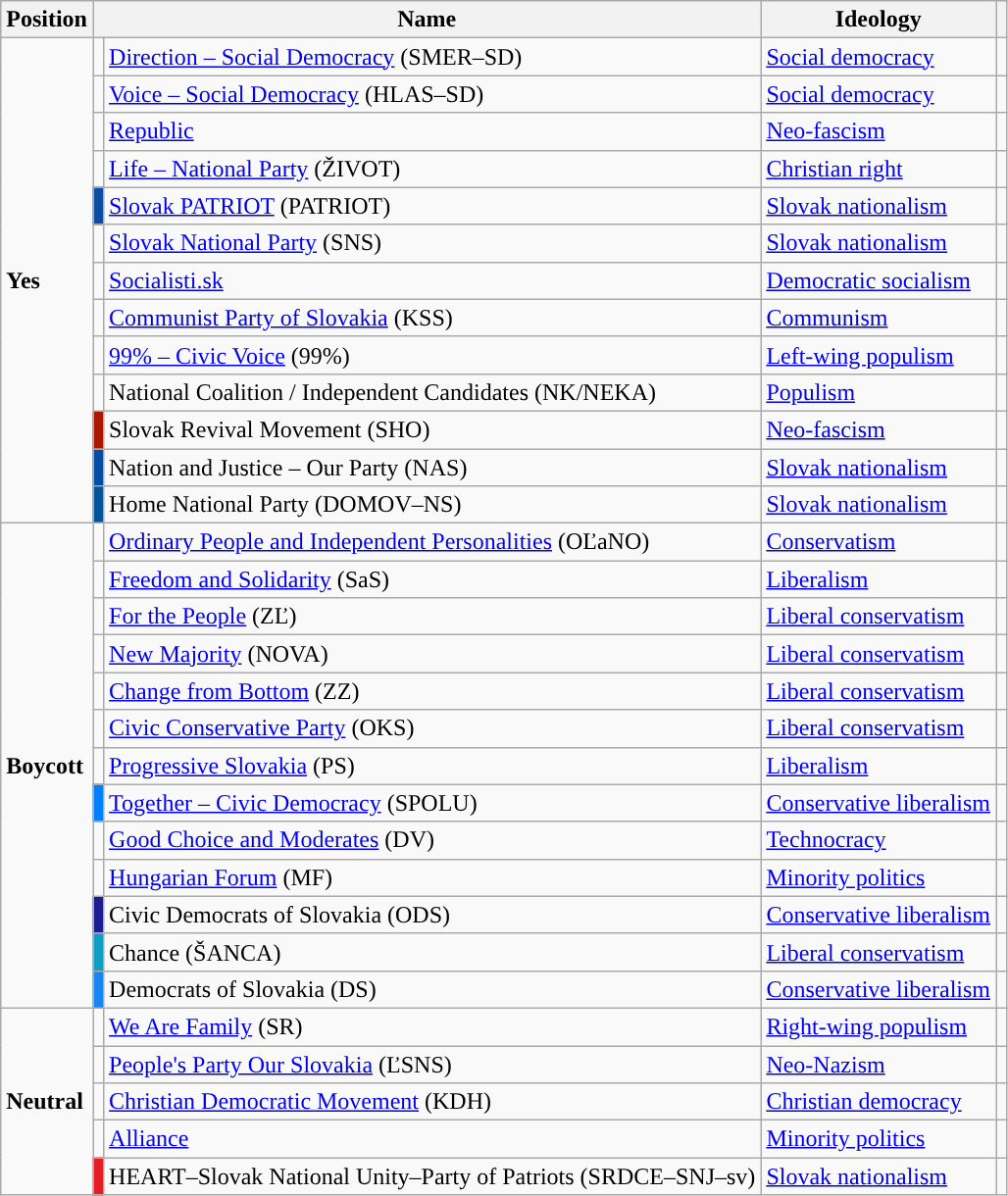<table class="wikitable sortable">
<tr>
<th>Position</th>
<th colspan="2">Name</th>
<th>Ideology</th>
<th></th>
</tr>
<tr>
<td rowspan="13"> <strong>Yes</strong></td>
<td></td>
<td><a href='#'>Direction – Social Democracy</a> (SMER–SD)</td>
<td><a href='#'>Social democracy</a></td>
<td></td>
</tr>
<tr>
<td></td>
<td><a href='#'>Voice – Social Democracy</a> (HLAS–SD)</td>
<td><a href='#'>Social democracy</a></td>
<td></td>
</tr>
<tr>
<td></td>
<td><a href='#'>Republic</a></td>
<td><a href='#'>Neo-fascism</a></td>
<td></td>
</tr>
<tr>
<td></td>
<td><a href='#'>Life – National Party</a> (ŽIVOT)</td>
<td><a href='#'>Christian right</a></td>
<td></td>
</tr>
<tr>
<td bgcolor="#0C4DA2"></td>
<td><a href='#'>Slovak PATRIOT</a> (PATRIOT)</td>
<td><a href='#'>Slovak nationalism</a></td>
<td></td>
</tr>
<tr>
<td></td>
<td><a href='#'>Slovak National Party</a> (SNS)</td>
<td><a href='#'>Slovak nationalism</a></td>
<td></td>
</tr>
<tr>
<td></td>
<td><a href='#'>Socialisti.sk</a></td>
<td><a href='#'>Democratic socialism</a></td>
<td></td>
</tr>
<tr>
<td></td>
<td><a href='#'>Communist Party of Slovakia</a> (KSS)</td>
<td><a href='#'>Communism</a></td>
<td></td>
</tr>
<tr>
<td></td>
<td><a href='#'>99% – Civic Voice</a> (99%)</td>
<td><a href='#'>Left-wing populism</a></td>
<td></td>
</tr>
<tr>
<td></td>
<td>National Coalition / Independent Candidates (NK/NEKA)</td>
<td><a href='#'>Populism</a></td>
<td></td>
</tr>
<tr>
<td bgcolor="#AA1801"></td>
<td>Slovak Revival Movement (SHO)</td>
<td><a href='#'>Neo-fascism</a></td>
<td></td>
</tr>
<tr>
<td bgcolor="#034DA2"></td>
<td>Nation and Justice – Our Party (NAS)</td>
<td><a href='#'>Slovak nationalism</a></td>
<td></td>
</tr>
<tr>
<td bgcolor="#02559B"></td>
<td>Home National Party (DOMOV–NS)</td>
<td><a href='#'>Slovak nationalism</a></td>
<td></td>
</tr>
<tr>
<td rowspan="13"> <strong>Boycott</strong></td>
<td></td>
<td><a href='#'>Ordinary People and Independent Personalities</a> (OĽaNO)</td>
<td><a href='#'>Conservatism</a></td>
<td></td>
</tr>
<tr>
<td></td>
<td><a href='#'>Freedom and Solidarity</a> (SaS)</td>
<td><a href='#'>Liberalism</a></td>
<td></td>
</tr>
<tr>
<td></td>
<td><a href='#'>For the People</a> (ZĽ)</td>
<td><a href='#'>Liberal conservatism</a></td>
<td></td>
</tr>
<tr>
<td></td>
<td><a href='#'>New Majority</a> (NOVA)</td>
<td><a href='#'>Liberal conservatism</a></td>
<td></td>
</tr>
<tr>
<td></td>
<td><a href='#'>Change from Bottom</a> (ZZ)</td>
<td><a href='#'>Liberal conservatism</a></td>
<td></td>
</tr>
<tr>
<td></td>
<td><a href='#'>Civic Conservative Party</a> (OKS)</td>
<td><a href='#'>Liberal conservatism</a></td>
<td></td>
</tr>
<tr>
<td></td>
<td><a href='#'>Progressive Slovakia</a> (PS)</td>
<td><a href='#'>Liberalism</a></td>
<td></td>
</tr>
<tr>
<td bgcolor="#007FFF"></td>
<td><a href='#'>Together – Civic Democracy</a> (SPOLU)</td>
<td><a href='#'>Conservative liberalism</a></td>
<td></td>
</tr>
<tr>
<td></td>
<td><a href='#'>Good Choice and Moderates</a> (DV)</td>
<td><a href='#'>Technocracy</a></td>
<td></td>
</tr>
<tr>
<td></td>
<td><a href='#'>Hungarian Forum</a> (MF)</td>
<td><a href='#'>Minority politics</a></td>
<td></td>
</tr>
<tr>
<td bgcolor="#1C1D91"></td>
<td>Civic Democrats of Slovakia (ODS)</td>
<td><a href='#'>Conservative liberalism</a></td>
<td></td>
</tr>
<tr>
<td bgcolor="#109EC3"></td>
<td>Chance (ŠANCA)</td>
<td><a href='#'>Liberal conservatism</a></td>
<td></td>
</tr>
<tr>
<td bgcolor="#1985F2"></td>
<td>Democrats of Slovakia (DS)</td>
<td><a href='#'>Conservative liberalism</a></td>
<td></td>
</tr>
<tr>
<td rowspan="5"> <strong>Neutral</strong></td>
<td></td>
<td><a href='#'>We Are Family</a> (SR)</td>
<td><a href='#'>Right-wing populism</a></td>
<td></td>
</tr>
<tr>
<td></td>
<td><a href='#'>People's Party Our Slovakia</a> (ĽSNS)</td>
<td><a href='#'>Neo-Nazism</a></td>
<td></td>
</tr>
<tr>
<td></td>
<td><a href='#'>Christian Democratic Movement</a> (KDH)</td>
<td><a href='#'>Christian democracy</a></td>
<td></td>
</tr>
<tr>
<td></td>
<td><a href='#'>Alliance</a></td>
<td><a href='#'>Minority politics</a></td>
<td></td>
</tr>
<tr>
<td bgcolor="#E31E24"></td>
<td>HEART–Slovak National Unity–Party of Patriots (SRDCE–SNJ–sv)</td>
<td><a href='#'>Slovak nationalism</a></td>
<td></td>
</tr>
</table>
